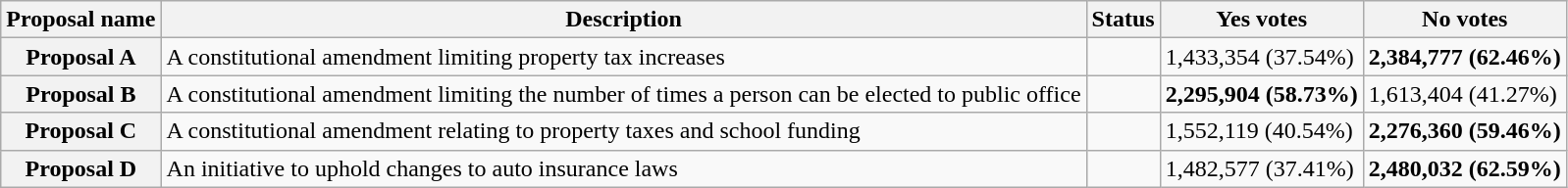<table class="wikitable sortable plainrowheaders">
<tr>
<th scope="col">Proposal name</th>
<th class="unsortable" scope="col">Description</th>
<th scope="col">Status</th>
<th scope="col">Yes votes</th>
<th scope="col">No votes</th>
</tr>
<tr>
<th scope="row">Proposal A</th>
<td>A constitutional amendment limiting property tax increases</td>
<td></td>
<td>1,433,354 (37.54%)</td>
<td><strong>2,384,777 (62.46%)</strong></td>
</tr>
<tr>
<th scope="row">Proposal B</th>
<td>A constitutional amendment limiting the number of times a person can be elected to public office</td>
<td></td>
<td><strong>2,295,904 (58.73%)</strong></td>
<td>1,613,404 (41.27%)</td>
</tr>
<tr>
<th scope="row">Proposal C</th>
<td>A constitutional amendment relating to property taxes and school funding</td>
<td></td>
<td>1,552,119 (40.54%)</td>
<td><strong>2,276,360 (59.46%)</strong></td>
</tr>
<tr>
<th scope="row">Proposal D</th>
<td>An initiative to uphold changes to auto insurance laws</td>
<td></td>
<td>1,482,577 (37.41%)</td>
<td><strong>2,480,032 (62.59%)</strong></td>
</tr>
</table>
